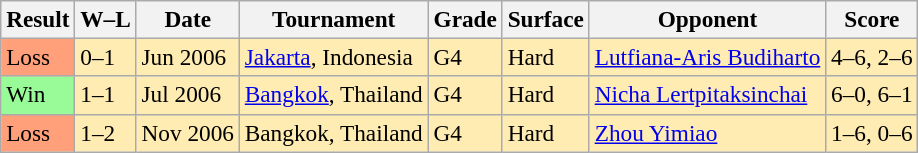<table class="sortable wikitable" style=font-size:97%>
<tr>
<th>Result</th>
<th>W–L</th>
<th>Date</th>
<th>Tournament</th>
<th>Grade</th>
<th>Surface</th>
<th>Opponent</th>
<th>Score</th>
</tr>
<tr bgcolor=#ffecb2>
<td style="background:#ffa07a;">Loss</td>
<td>0–1</td>
<td>Jun 2006</td>
<td><a href='#'>Jakarta</a>, Indonesia</td>
<td>G4</td>
<td>Hard</td>
<td> <a href='#'>Lutfiana-Aris Budiharto</a></td>
<td>4–6, 2–6</td>
</tr>
<tr bgcolor=#ffecb2>
<td style="background:#98fb98;">Win</td>
<td>1–1</td>
<td>Jul 2006</td>
<td><a href='#'>Bangkok</a>, Thailand</td>
<td>G4</td>
<td>Hard</td>
<td> <a href='#'>Nicha Lertpitaksinchai</a></td>
<td>6–0, 6–1</td>
</tr>
<tr bgcolor=#ffecb2>
<td style="background:#ffa07a;">Loss</td>
<td>1–2</td>
<td>Nov 2006</td>
<td>Bangkok, Thailand</td>
<td>G4</td>
<td>Hard</td>
<td> <a href='#'>Zhou Yimiao</a></td>
<td>1–6, 0–6</td>
</tr>
</table>
